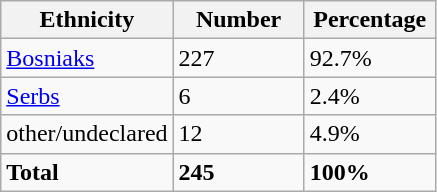<table class="wikitable">
<tr>
<th width="100px">Ethnicity</th>
<th width="80px">Number</th>
<th width="80px">Percentage</th>
</tr>
<tr>
<td><a href='#'>Bosniaks</a></td>
<td>227</td>
<td>92.7%</td>
</tr>
<tr>
<td><a href='#'>Serbs</a></td>
<td>6</td>
<td>2.4%</td>
</tr>
<tr>
<td>other/undeclared</td>
<td>12</td>
<td>4.9%</td>
</tr>
<tr>
<td><strong>Total</strong></td>
<td><strong>245</strong></td>
<td><strong>100%</strong></td>
</tr>
</table>
